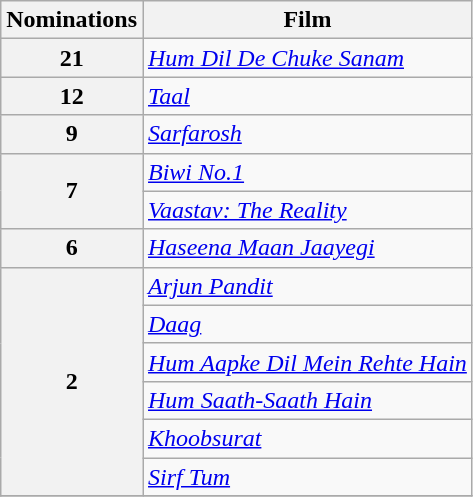<table class="wikitable" style="display:inline-table;">
<tr>
<th>Nominations</th>
<th>Film</th>
</tr>
<tr>
<th>21</th>
<td><em><a href='#'>Hum Dil De Chuke Sanam</a></em></td>
</tr>
<tr>
<th>12</th>
<td><em><a href='#'>Taal</a></em></td>
</tr>
<tr>
<th>9</th>
<td><em><a href='#'>Sarfarosh</a></em></td>
</tr>
<tr>
<th rowspan="2">7</th>
<td><em><a href='#'>Biwi No.1</a></em></td>
</tr>
<tr>
<td><em><a href='#'>Vaastav: The Reality</a></em></td>
</tr>
<tr>
<th>6</th>
<td><em><a href='#'>Haseena Maan Jaayegi</a></em></td>
</tr>
<tr>
<th rowspan="6">2</th>
<td><em><a href='#'>Arjun Pandit</a></em></td>
</tr>
<tr>
<td><em><a href='#'>Daag</a></em></td>
</tr>
<tr>
<td><em><a href='#'>Hum Aapke Dil Mein Rehte Hain</a></em></td>
</tr>
<tr>
<td><em><a href='#'>Hum Saath-Saath Hain</a></em></td>
</tr>
<tr>
<td><em><a href='#'>Khoobsurat</a></em></td>
</tr>
<tr>
<td><em><a href='#'>Sirf Tum</a></em></td>
</tr>
<tr>
</tr>
</table>
